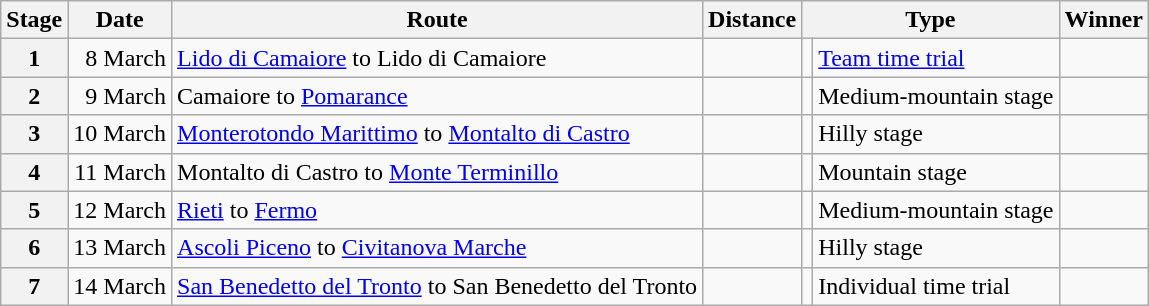<table class="wikitable">
<tr>
<th scope=col>Stage</th>
<th scope=col>Date</th>
<th scope=col>Route</th>
<th scope=col>Distance</th>
<th scope=col colspan="2">Type</th>
<th scope=col>Winner</th>
</tr>
<tr>
<th scope=row>1</th>
<td style="text-align:right;">8 March</td>
<td><a href='#'>Lido di Camaiore</a> to Lido di Camaiore</td>
<td style="text-align:center;"></td>
<td></td>
<td><a href='#'>Team time trial</a></td>
<td></td>
</tr>
<tr>
<th scope=row>2</th>
<td style="text-align:right;">9 March</td>
<td>Camaiore to <a href='#'>Pomarance</a></td>
<td style="text-align:center;"></td>
<td></td>
<td>Medium-mountain stage</td>
<td></td>
</tr>
<tr>
<th scope=row>3</th>
<td style="text-align:right;">10 March</td>
<td><a href='#'>Monterotondo Marittimo</a> to <a href='#'>Montalto di Castro</a></td>
<td style="text-align:center;"></td>
<td></td>
<td>Hilly stage</td>
<td></td>
</tr>
<tr>
<th scope=row>4</th>
<td style="text-align:right;">11 March</td>
<td>Montalto di Castro to <a href='#'>Monte Terminillo</a></td>
<td style="text-align:center;"></td>
<td></td>
<td>Mountain stage</td>
<td></td>
</tr>
<tr>
<th scope=row>5</th>
<td style="text-align:right;">12 March</td>
<td><a href='#'>Rieti</a> to <a href='#'>Fermo</a></td>
<td style="text-align:center;"></td>
<td></td>
<td>Medium-mountain stage</td>
<td></td>
</tr>
<tr>
<th scope=row>6</th>
<td style="text-align:right;">13 March</td>
<td><a href='#'>Ascoli Piceno</a> to <a href='#'>Civitanova Marche</a></td>
<td style="text-align:center;"></td>
<td></td>
<td>Hilly stage</td>
<td></td>
</tr>
<tr>
<th scope=row>7</th>
<td style="text-align:right;">14 March</td>
<td><a href='#'>San Benedetto del Tronto</a> to San Benedetto del Tronto</td>
<td style="text-align:center;"></td>
<td></td>
<td>Individual time trial</td>
<td></td>
</tr>
</table>
